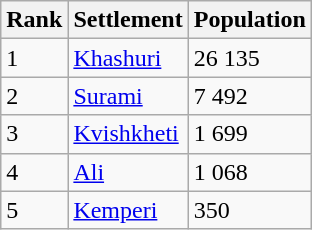<table class="wikitable sortable">
<tr>
<th>Rank</th>
<th>Settlement</th>
<th>Population</th>
</tr>
<tr>
<td>1</td>
<td><a href='#'>Khashuri</a></td>
<td>26 135</td>
</tr>
<tr>
<td>2</td>
<td><a href='#'>Surami</a></td>
<td>7 492</td>
</tr>
<tr>
<td>3</td>
<td><a href='#'>Kvishkheti</a></td>
<td>1 699</td>
</tr>
<tr>
<td>4</td>
<td><a href='#'>Ali</a></td>
<td>1 068</td>
</tr>
<tr>
<td>5</td>
<td><a href='#'>Kemperi</a></td>
<td>350</td>
</tr>
</table>
